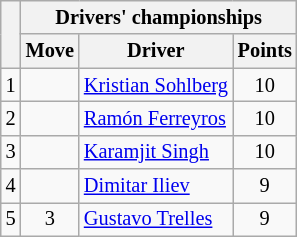<table class="wikitable" style="font-size:85%;">
<tr>
<th rowspan="2"></th>
<th colspan="3" nowrap>Drivers' championships</th>
</tr>
<tr>
<th>Move</th>
<th>Driver</th>
<th>Points</th>
</tr>
<tr>
<td align="center">1</td>
<td align="center"></td>
<td> <a href='#'>Kristian Sohlberg</a></td>
<td align="center">10</td>
</tr>
<tr>
<td align="center">2</td>
<td align="center"></td>
<td> <a href='#'>Ramón Ferreyros</a></td>
<td align="center">10</td>
</tr>
<tr>
<td align="center">3</td>
<td align="center"></td>
<td> <a href='#'>Karamjit Singh</a></td>
<td align="center">10</td>
</tr>
<tr>
<td align="center">4</td>
<td align="center"></td>
<td> <a href='#'>Dimitar Iliev</a></td>
<td align="center">9</td>
</tr>
<tr>
<td align="center">5</td>
<td align="center"> 3</td>
<td> <a href='#'>Gustavo Trelles</a></td>
<td align="center">9</td>
</tr>
</table>
